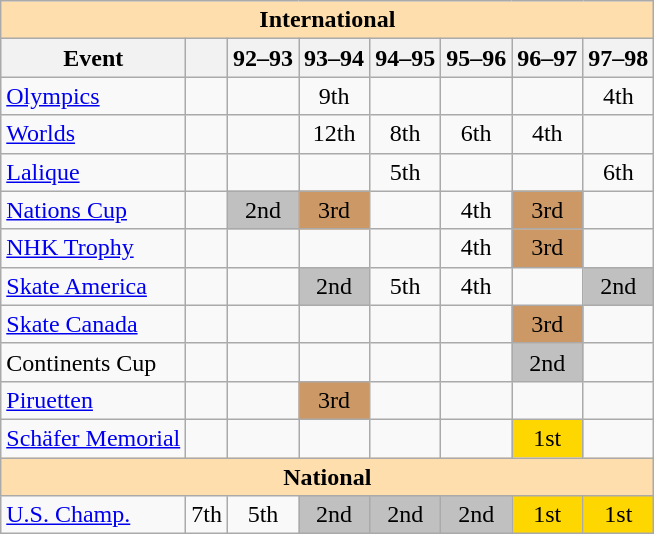<table class="wikitable" style="text-align:center">
<tr>
<th style="background-color: #ffdead; " colspan=8 align=center>International</th>
</tr>
<tr>
<th>Event</th>
<th></th>
<th>92–93</th>
<th>93–94</th>
<th>94–95</th>
<th>95–96</th>
<th>96–97</th>
<th>97–98</th>
</tr>
<tr>
<td align=left><a href='#'>Olympics</a></td>
<td></td>
<td></td>
<td>9th</td>
<td></td>
<td></td>
<td></td>
<td>4th</td>
</tr>
<tr>
<td align=left><a href='#'>Worlds</a></td>
<td></td>
<td></td>
<td>12th</td>
<td>8th</td>
<td>6th</td>
<td>4th</td>
<td></td>
</tr>
<tr>
<td align=left> <a href='#'>Lalique</a></td>
<td></td>
<td></td>
<td></td>
<td>5th</td>
<td></td>
<td></td>
<td>6th</td>
</tr>
<tr>
<td align=left> <a href='#'>Nations Cup</a></td>
<td></td>
<td bgcolor=silver>2nd</td>
<td bgcolor=cc9966>3rd</td>
<td></td>
<td>4th</td>
<td bgcolor=cc9966>3rd</td>
<td></td>
</tr>
<tr>
<td align=left> <a href='#'>NHK Trophy</a></td>
<td></td>
<td></td>
<td></td>
<td></td>
<td>4th</td>
<td bgcolor=cc9966>3rd</td>
<td></td>
</tr>
<tr>
<td align=left> <a href='#'>Skate America</a></td>
<td></td>
<td></td>
<td bgcolor=silver>2nd</td>
<td>5th</td>
<td>4th</td>
<td></td>
<td bgcolor=silver>2nd</td>
</tr>
<tr>
<td align=left> <a href='#'>Skate Canada</a></td>
<td></td>
<td></td>
<td></td>
<td></td>
<td></td>
<td bgcolor=cc9966>3rd</td>
<td></td>
</tr>
<tr>
<td align=left>Continents Cup</td>
<td></td>
<td></td>
<td></td>
<td></td>
<td></td>
<td bgcolor=silver>2nd</td>
<td></td>
</tr>
<tr>
<td align=left><a href='#'>Piruetten</a></td>
<td></td>
<td></td>
<td bgcolor=cc9966>3rd</td>
<td></td>
<td></td>
<td></td>
<td></td>
</tr>
<tr>
<td align=left><a href='#'>Schäfer Memorial</a></td>
<td></td>
<td></td>
<td></td>
<td></td>
<td></td>
<td bgcolor=gold>1st</td>
<td></td>
</tr>
<tr>
<th style="background-color: #ffdead; " colspan=8 align=center>National</th>
</tr>
<tr>
<td align=left><a href='#'>U.S. Champ.</a></td>
<td>7th</td>
<td>5th</td>
<td bgcolor=silver>2nd</td>
<td bgcolor=silver>2nd</td>
<td bgcolor=silver>2nd</td>
<td bgcolor=gold>1st</td>
<td bgcolor=gold>1st</td>
</tr>
</table>
